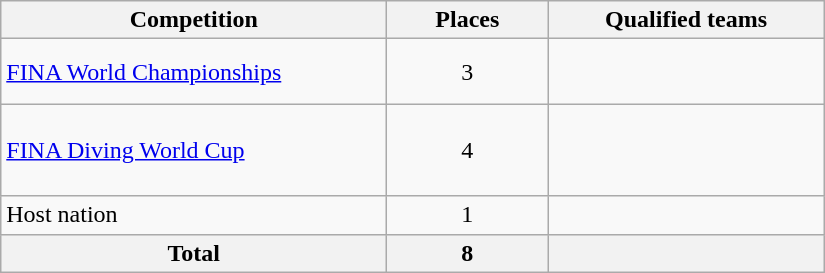<table class="wikitable" width=550>
<tr>
<th width=250>Competition</th>
<th width=100>Places</th>
<th>Qualified teams</th>
</tr>
<tr>
<td><a href='#'>FINA World Championships</a></td>
<td style="text-align:center">3</td>
<td><br><br></td>
</tr>
<tr>
<td><a href='#'>FINA Diving World Cup</a></td>
<td style="text-align:center">4</td>
<td><br><br><br></td>
</tr>
<tr>
<td>Host nation</td>
<td style="text-align:center">1</td>
<td></td>
</tr>
<tr>
<th>Total</th>
<th>8</th>
<th></th>
</tr>
</table>
